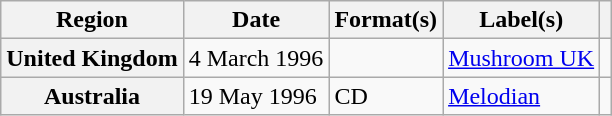<table class="wikitable plainrowheaders">
<tr>
<th scope="col">Region</th>
<th scope="col">Date</th>
<th scope="col">Format(s)</th>
<th scope="col">Label(s)</th>
<th scope="col"></th>
</tr>
<tr>
<th scope="row">United Kingdom</th>
<td>4 March 1996</td>
<td></td>
<td><a href='#'>Mushroom UK</a></td>
<td></td>
</tr>
<tr>
<th scope="row">Australia</th>
<td>19 May 1996</td>
<td>CD</td>
<td><a href='#'>Melodian</a></td>
<td></td>
</tr>
</table>
